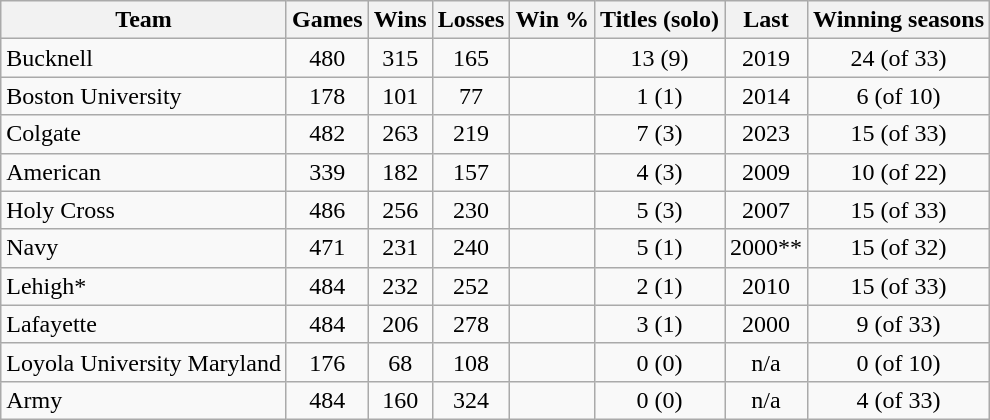<table class="wikitable sortable" style="text-align:center;">
<tr>
<th>Team</th>
<th>Games</th>
<th>Wins</th>
<th>Losses</th>
<th>Win %</th>
<th>Titles (solo)</th>
<th>Last</th>
<th>Winning seasons</th>
</tr>
<tr>
<td align=left>Bucknell</td>
<td>480</td>
<td>315</td>
<td>165</td>
<td></td>
<td>13 (9)</td>
<td>2019</td>
<td>24 (of 33)</td>
</tr>
<tr>
<td align=left>Boston University</td>
<td>178</td>
<td>101</td>
<td>77</td>
<td></td>
<td>1 (1)</td>
<td>2014</td>
<td>6 (of 10)</td>
</tr>
<tr>
<td align=left>Colgate</td>
<td>482</td>
<td>263</td>
<td>219</td>
<td></td>
<td>7 (3)</td>
<td>2023</td>
<td>15 (of 33)</td>
</tr>
<tr>
<td align=left>American</td>
<td>339</td>
<td>182</td>
<td>157</td>
<td></td>
<td>4 (3)</td>
<td>2009</td>
<td>10 (of 22)</td>
</tr>
<tr>
<td align=left>Holy Cross</td>
<td>486</td>
<td>256</td>
<td>230</td>
<td></td>
<td>5 (3)</td>
<td>2007</td>
<td>15 (of 33)</td>
</tr>
<tr>
<td align=left>Navy</td>
<td>471</td>
<td>231</td>
<td>240</td>
<td></td>
<td>5 (1)</td>
<td>2000**</td>
<td>15 (of 32)</td>
</tr>
<tr>
<td align=left>Lehigh*</td>
<td>484</td>
<td>232</td>
<td>252</td>
<td></td>
<td>2 (1)</td>
<td>2010</td>
<td>15 (of 33)</td>
</tr>
<tr>
<td align=left>Lafayette</td>
<td>484</td>
<td>206</td>
<td>278</td>
<td></td>
<td>3 (1)</td>
<td>2000</td>
<td>9 (of 33)</td>
</tr>
<tr>
<td align=left>Loyola University Maryland</td>
<td>176</td>
<td>68</td>
<td>108</td>
<td></td>
<td>0 (0)</td>
<td>n/a</td>
<td>0 (of 10)</td>
</tr>
<tr>
<td align=left>Army</td>
<td>484</td>
<td>160</td>
<td>324</td>
<td></td>
<td>0 (0)</td>
<td>n/a</td>
<td>4 (of 33)</td>
</tr>
</table>
